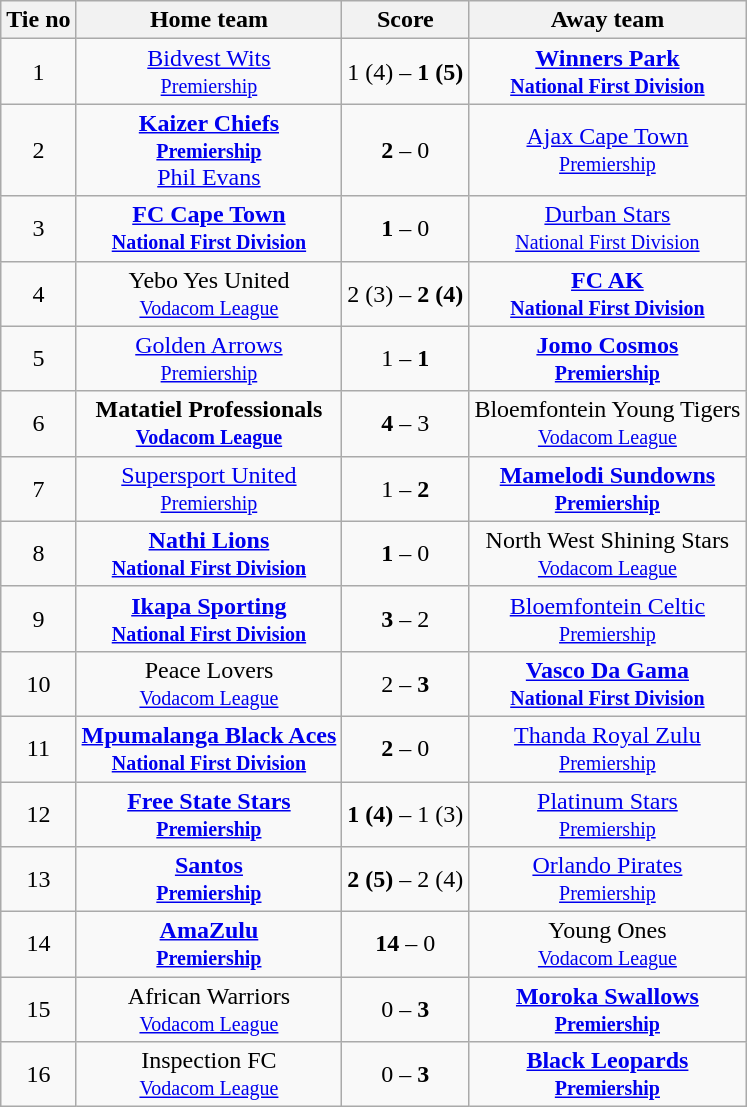<table class="wikitable" style="text-align: center">
<tr>
<th>Tie no</th>
<th>Home team</th>
<th>Score</th>
<th>Away team</th>
</tr>
<tr>
<td>1</td>
<td><a href='#'>Bidvest Wits</a> <br> <small><a href='#'>Premiership</a></small></td>
<td>1 (4) – <strong>1 (5)</strong></td>
<td><strong><a href='#'>Winners Park</a></strong> <br> <strong><small><a href='#'>National First Division</a></small></strong></td>
</tr>
<tr>
<td>2</td>
<td><strong><a href='#'>Kaizer Chiefs</a></strong> <br> <strong><small><a href='#'>Premiership</a></small></strong><br><a href='#'>Phil Evans</a></td>
<td><strong>2</strong> – 0</td>
<td><a href='#'>Ajax Cape Town</a> <br> <small><a href='#'>Premiership</a></small></td>
</tr>
<tr>
<td>3</td>
<td><strong><a href='#'>FC Cape Town</a></strong> <br> <strong><small><a href='#'>National First Division</a></small></strong></td>
<td><strong>1</strong> – 0</td>
<td><a href='#'>Durban Stars</a> <br> <small><a href='#'>National First Division</a></small></td>
</tr>
<tr>
<td>4</td>
<td>Yebo Yes United <br> <small><a href='#'>Vodacom League</a></small></td>
<td>2 (3) – <strong>2 (4)</strong></td>
<td><strong><a href='#'>FC AK</a></strong> <br> <strong><small><a href='#'>National First Division</a></small></strong></td>
</tr>
<tr>
<td>5</td>
<td><a href='#'>Golden Arrows</a> <br> <small><a href='#'>Premiership</a></small></td>
<td>1 – <strong>1</strong></td>
<td><strong><a href='#'>Jomo Cosmos</a></strong> <br> <strong><small><a href='#'>Premiership</a></small></strong></td>
</tr>
<tr>
<td>6</td>
<td><strong>Matatiel Professionals</strong> <br> <strong><small><a href='#'>Vodacom League</a></small></strong></td>
<td><strong>4</strong> – 3</td>
<td>Bloemfontein Young Tigers <br> <small><a href='#'>Vodacom League</a></small></td>
</tr>
<tr>
<td>7</td>
<td><a href='#'>Supersport United</a> <br> <small><a href='#'>Premiership</a></small></td>
<td>1 – <strong>2</strong></td>
<td><strong><a href='#'>Mamelodi Sundowns</a> </strong> <br> <strong><small><a href='#'>Premiership</a></small></strong></td>
</tr>
<tr>
<td>8</td>
<td><strong><a href='#'>Nathi Lions</a></strong> <br> <strong><small><a href='#'>National First Division</a></small> </strong></td>
<td><strong>1</strong> – 0</td>
<td>North West Shining Stars <br> <small><a href='#'>Vodacom League</a></small></td>
</tr>
<tr>
<td>9</td>
<td><strong><a href='#'>Ikapa Sporting</a></strong> <br> <strong><small><a href='#'>National First Division</a></small> </strong></td>
<td><strong>3</strong> – 2</td>
<td><a href='#'>Bloemfontein Celtic</a> <br> <small><a href='#'>Premiership</a></small></td>
</tr>
<tr>
<td>10</td>
<td>Peace Lovers <br> <small><a href='#'>Vodacom League</a></small></td>
<td>2 – <strong>3</strong></td>
<td><strong><a href='#'>Vasco Da Gama</a></strong> <br> <strong><small><a href='#'>National First Division</a></small></strong></td>
</tr>
<tr>
<td>11</td>
<td><strong><a href='#'>Mpumalanga Black Aces</a></strong> <br> <strong><small><a href='#'>National First Division</a></small> </strong></td>
<td><strong>2</strong> – 0</td>
<td><a href='#'>Thanda Royal Zulu</a> <br> <small><a href='#'>Premiership</a></small></td>
</tr>
<tr>
<td>12</td>
<td><strong><a href='#'>Free State Stars</a></strong> <br> <strong> <small><a href='#'>Premiership</a></small> </strong></td>
<td><strong>1 (4)</strong> – 1 (3)</td>
<td><a href='#'>Platinum Stars</a> <br> <small><a href='#'>Premiership</a></small></td>
</tr>
<tr>
<td>13</td>
<td><strong><a href='#'>Santos</a></strong> <br> <strong> <small><a href='#'>Premiership</a></small> </strong></td>
<td><strong>2 (5)</strong> – 2 (4)</td>
<td><a href='#'>Orlando Pirates</a> <br> <small><a href='#'>Premiership</a></small></td>
</tr>
<tr>
<td>14</td>
<td><strong><a href='#'>AmaZulu</a></strong> <br> <strong> <small><a href='#'>Premiership</a></small> </strong></td>
<td><strong>14</strong> – 0</td>
<td>Young Ones <br> <small><a href='#'>Vodacom League</a></small></td>
</tr>
<tr>
<td>15</td>
<td>African Warriors <br> <small><a href='#'>Vodacom League</a></small></td>
<td>0 – <strong>3</strong></td>
<td><strong><a href='#'>Moroka Swallows</a></strong> <br> <strong><small><a href='#'>Premiership</a></small></strong></td>
</tr>
<tr>
<td>16</td>
<td>Inspection FC <br> <small><a href='#'>Vodacom League</a></small></td>
<td>0 – <strong>3</strong></td>
<td><strong><a href='#'>Black Leopards</a></strong> <br> <strong><small><a href='#'>Premiership</a></small></strong></td>
</tr>
</table>
